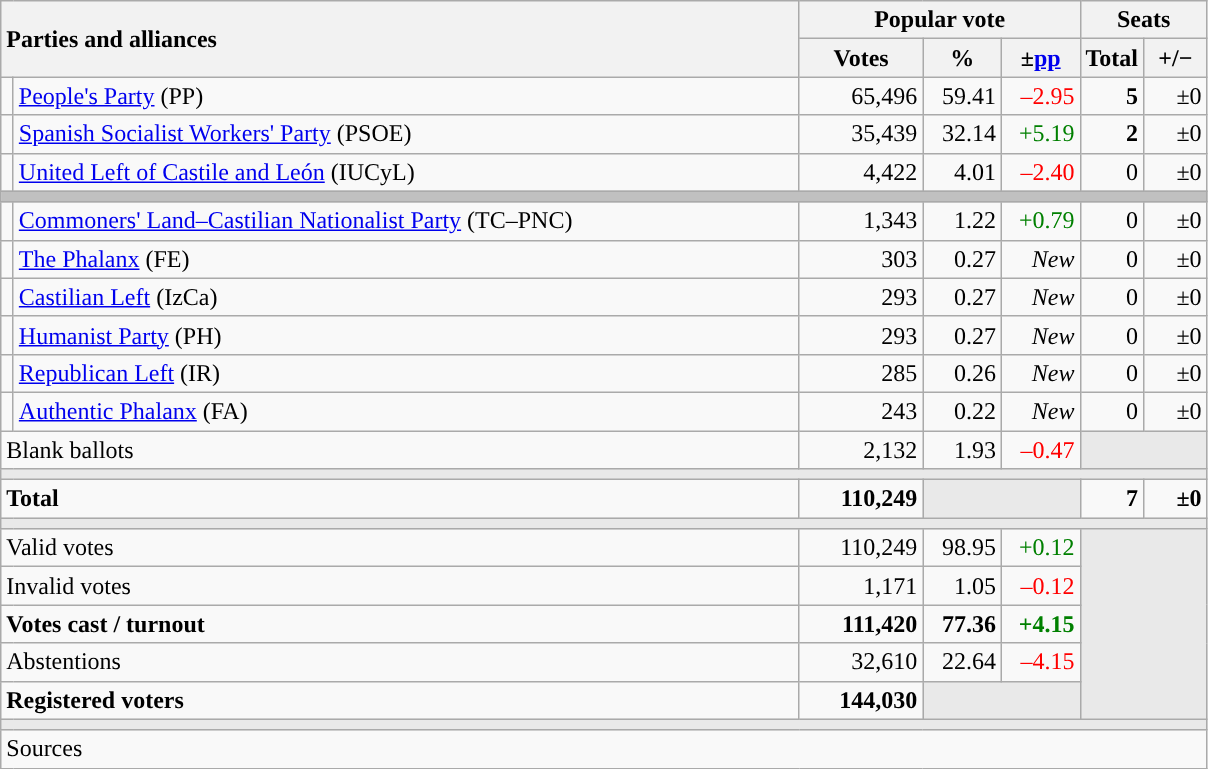<table class="wikitable" style="text-align:right;">
<tr>
<th style="text-align:left;" rowspan="2" colspan="2" width="525">Parties and alliances</th>
<th colspan="3">Popular vote</th>
<th colspan="2">Seats</th>
</tr>
<tr>
<th width="75">Votes</th>
<th width="45">%</th>
<th width="45">±<a href='#'>pp</a></th>
<th width="35">Total</th>
<th width="35">+/−</th>
</tr>
<tr>
<td width="1" style="color:inherit;background:"></td>
<td align="left"><a href='#'>People's Party</a> (PP)</td>
<td>65,496</td>
<td>59.41</td>
<td style="color:red;">–2.95</td>
<td><strong>5</strong></td>
<td>±0</td>
</tr>
<tr>
<td style="color:inherit;background:"></td>
<td align="left"><a href='#'>Spanish Socialist Workers' Party</a> (PSOE)</td>
<td>35,439</td>
<td>32.14</td>
<td style="color:green;">+5.19</td>
<td><strong>2</strong></td>
<td>±0</td>
</tr>
<tr>
<td style="color:inherit;background:"></td>
<td align="left"><a href='#'>United Left of Castile and León</a> (IUCyL)</td>
<td>4,422</td>
<td>4.01</td>
<td style="color:red;">–2.40</td>
<td>0</td>
<td>±0</td>
</tr>
<tr>
<td colspan="7" bgcolor="#C0C0C0"></td>
</tr>
<tr>
<td style="color:inherit;background:"></td>
<td align="left"><a href='#'>Commoners' Land–Castilian Nationalist Party</a> (TC–PNC)</td>
<td>1,343</td>
<td>1.22</td>
<td style="color:green;">+0.79</td>
<td>0</td>
<td>±0</td>
</tr>
<tr>
<td style="color:inherit;background:"></td>
<td align="left"><a href='#'>The Phalanx</a> (FE)</td>
<td>303</td>
<td>0.27</td>
<td><em>New</em></td>
<td>0</td>
<td>±0</td>
</tr>
<tr>
<td style="color:inherit;background:"></td>
<td align="left"><a href='#'>Castilian Left</a> (IzCa)</td>
<td>293</td>
<td>0.27</td>
<td><em>New</em></td>
<td>0</td>
<td>±0</td>
</tr>
<tr>
<td style="color:inherit;background:"></td>
<td align="left"><a href='#'>Humanist Party</a> (PH)</td>
<td>293</td>
<td>0.27</td>
<td><em>New</em></td>
<td>0</td>
<td>±0</td>
</tr>
<tr>
<td style="color:inherit;background:"></td>
<td align="left"><a href='#'>Republican Left</a> (IR)</td>
<td>285</td>
<td>0.26</td>
<td><em>New</em></td>
<td>0</td>
<td>±0</td>
</tr>
<tr>
<td style="color:inherit;background:"></td>
<td align="left"><a href='#'>Authentic Phalanx</a> (FA)</td>
<td>243</td>
<td>0.22</td>
<td><em>New</em></td>
<td>0</td>
<td>±0</td>
</tr>
<tr>
<td align="left" colspan="2">Blank ballots</td>
<td>2,132</td>
<td>1.93</td>
<td style="color:red;">–0.47</td>
<td bgcolor="#E9E9E9" colspan="2"></td>
</tr>
<tr>
<td colspan="7" bgcolor="#E9E9E9"></td>
</tr>
<tr style="font-weight:bold;">
<td align="left" colspan="2">Total</td>
<td>110,249</td>
<td bgcolor="#E9E9E9" colspan="2"></td>
<td>7</td>
<td>±0</td>
</tr>
<tr>
<td colspan="7" bgcolor="#E9E9E9"></td>
</tr>
<tr>
<td align="left" colspan="2">Valid votes</td>
<td>110,249</td>
<td>98.95</td>
<td style="color:green;">+0.12</td>
<td bgcolor="#E9E9E9" colspan="2" rowspan="5"></td>
</tr>
<tr>
<td align="left" colspan="2">Invalid votes</td>
<td>1,171</td>
<td>1.05</td>
<td style="color:red;">–0.12</td>
</tr>
<tr style="font-weight:bold;">
<td align="left" colspan="2">Votes cast / turnout</td>
<td>111,420</td>
<td>77.36</td>
<td style="color:green;">+4.15</td>
</tr>
<tr>
<td align="left" colspan="2">Abstentions</td>
<td>32,610</td>
<td>22.64</td>
<td style="color:red;">–4.15</td>
</tr>
<tr style="font-weight:bold;">
<td align="left" colspan="2">Registered voters</td>
<td>144,030</td>
<td bgcolor="#E9E9E9" colspan="2"></td>
</tr>
<tr>
<td colspan="7" bgcolor="#E9E9E9"></td>
</tr>
<tr>
<td align="left" colspan="7">Sources</td>
</tr>
</table>
